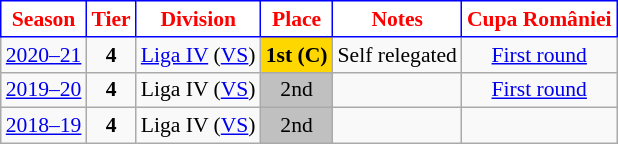<table class="wikitable" style="text-align:center; font-size:90%">
<tr>
<th style="background:#FFFFFF;color:#FF0000;border:1px solid #0000FF;">Season</th>
<th style="background:#FFFFFF;color:#FF0000;border:1px solid #0000FF;">Tier</th>
<th style="background:#FFFFFF;color:#FF0000;border:1px solid #0000FF;">Division</th>
<th style="background:#FFFFFF;color:#FF0000;border:1px solid #0000FF;">Place</th>
<th style="background:#FFFFFF;color:#FF0000;border:1px solid #0000FF;">Notes</th>
<th style="background:#FFFFFF;color:#FF0000;border:1px solid #0000FF;">Cupa României</th>
</tr>
<tr>
<td><a href='#'>2020–21</a></td>
<td><strong>4</strong></td>
<td><a href='#'>Liga IV</a> (<a href='#'>VS</a>)</td>
<td align=center bgcolor=gold><strong>1st (C)</strong></td>
<td>Self relegated</td>
<td><a href='#'>First round</a></td>
</tr>
<tr>
<td><a href='#'>2019–20</a></td>
<td><strong>4</strong></td>
<td>Liga IV (<a href='#'>VS</a>)</td>
<td align=center bgcolor=silver>2nd</td>
<td></td>
<td><a href='#'>First round</a></td>
</tr>
<tr>
<td><a href='#'>2018–19</a></td>
<td><strong>4</strong></td>
<td>Liga IV (<a href='#'>VS</a>)</td>
<td align=center bgcolor=silver>2nd</td>
<td></td>
<td></td>
</tr>
</table>
